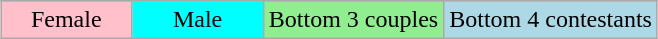<table class="wikitable" style="margin:1em auto; text-align:center;">
<tr>
</tr>
<tr>
<td style="background:pink;" width="20%">Female</td>
<td style="background:cyan;" width="20%">Male</td>
<td style="background:lightgreen;">Bottom 3 couples</td>
<td style="background:lightblue;">Bottom 4 contestants</td>
</tr>
</table>
